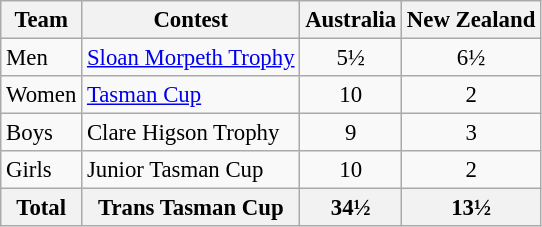<table class="wikitable" style="font-size:95%;">
<tr>
<th>Team</th>
<th>Contest</th>
<th>Australia</th>
<th>New Zealand</th>
</tr>
<tr>
<td>Men</td>
<td><a href='#'>Sloan Morpeth Trophy</a></td>
<td align="center">5½</td>
<td align="center">6½</td>
</tr>
<tr>
<td>Women</td>
<td><a href='#'>Tasman Cup</a></td>
<td align="center">10</td>
<td align="center">2</td>
</tr>
<tr>
<td>Boys</td>
<td>Clare Higson Trophy</td>
<td align="center">9</td>
<td align="center">3</td>
</tr>
<tr>
<td>Girls</td>
<td>Junior Tasman Cup</td>
<td align="center">10</td>
<td align="center">2</td>
</tr>
<tr>
<th>Total</th>
<th>Trans Tasman Cup</th>
<th align="center">34½</th>
<th align="center">13½</th>
</tr>
</table>
